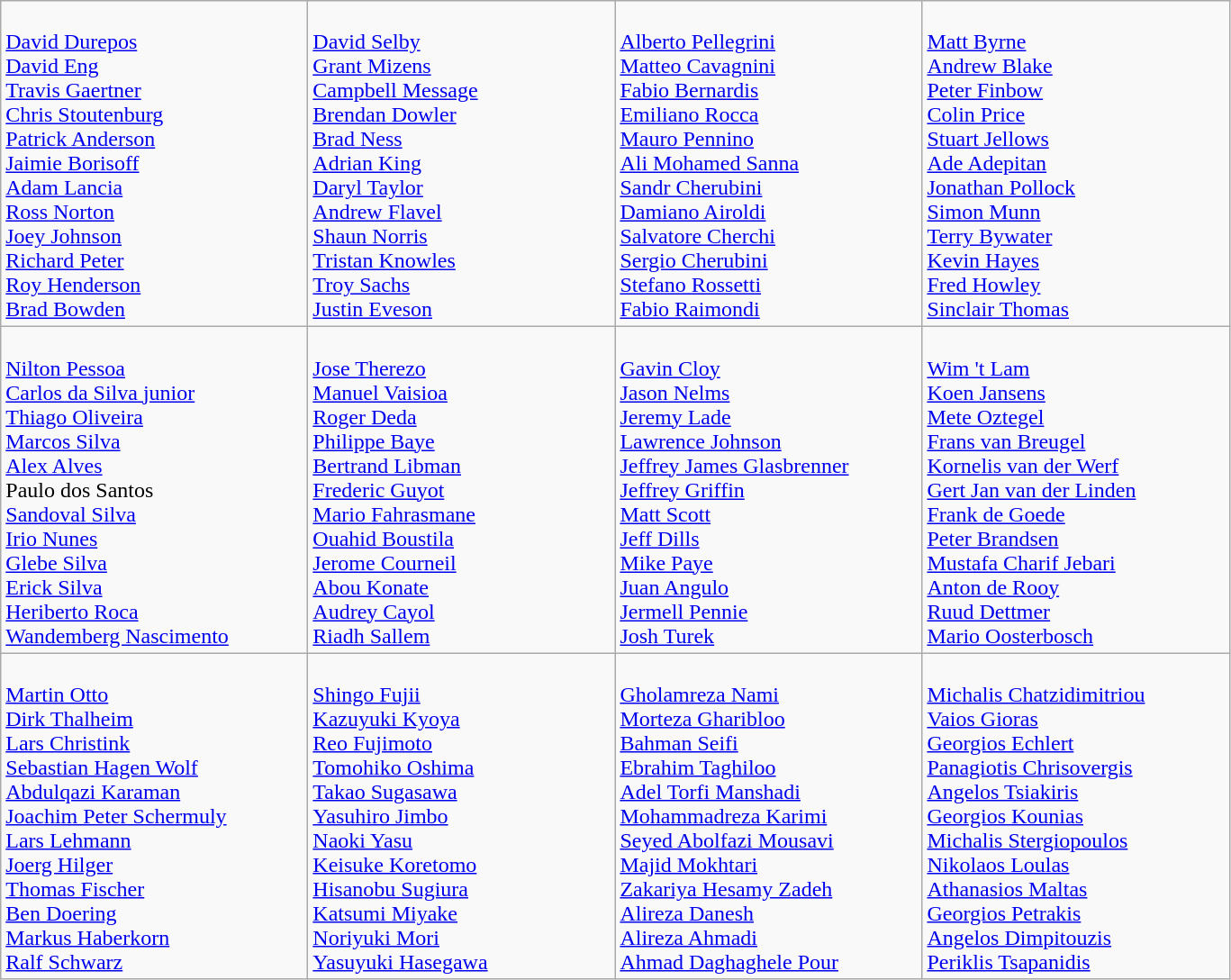<table class="wikitable">
<tr>
<td style="vertical-align:top; width:220px"><br><a href='#'>David Durepos</a><br><a href='#'>David Eng</a><br><a href='#'>Travis Gaertner</a><br><a href='#'>Chris Stoutenburg</a><br><a href='#'>Patrick Anderson</a><br><a href='#'>Jaimie Borisoff</a><br><a href='#'>Adam Lancia</a><br><a href='#'>Ross Norton</a><br><a href='#'>Joey Johnson</a><br><a href='#'>Richard Peter</a><br><a href='#'>Roy Henderson</a><br><a href='#'>Brad Bowden</a></td>
<td style="vertical-align:top; width:220px"><br><a href='#'>David Selby</a><br><a href='#'>Grant Mizens</a><br><a href='#'>Campbell Message</a><br><a href='#'>Brendan Dowler</a><br><a href='#'>Brad Ness</a><br><a href='#'>Adrian King</a><br><a href='#'>Daryl Taylor</a><br><a href='#'>Andrew Flavel</a><br><a href='#'>Shaun Norris</a><br><a href='#'>Tristan Knowles</a><br><a href='#'>Troy Sachs</a><br><a href='#'>Justin Eveson</a></td>
<td style="vertical-align:top; width:220px"><br><a href='#'>Alberto Pellegrini</a><br><a href='#'>Matteo Cavagnini</a><br><a href='#'>Fabio Bernardis</a><br><a href='#'>Emiliano Rocca</a><br><a href='#'>Mauro Pennino</a><br><a href='#'>Ali Mohamed Sanna</a><br><a href='#'>Sandr Cherubini</a><br><a href='#'>Damiano Airoldi</a><br><a href='#'>Salvatore Cherchi</a><br><a href='#'>Sergio Cherubini</a><br><a href='#'>Stefano Rossetti</a><br><a href='#'>Fabio Raimondi</a></td>
<td style="vertical-align:top; width:220px"><br><a href='#'>Matt Byrne</a><br><a href='#'>Andrew Blake</a><br><a href='#'>Peter Finbow</a><br><a href='#'>Colin Price</a><br><a href='#'>Stuart Jellows</a><br><a href='#'>Ade Adepitan</a><br><a href='#'>Jonathan Pollock</a><br><a href='#'>Simon Munn</a><br><a href='#'>Terry Bywater</a><br><a href='#'>Kevin Hayes</a><br><a href='#'>Fred Howley</a><br><a href='#'>Sinclair Thomas</a></td>
</tr>
<tr>
<td style="vertical-align:top; width:220px"><br><a href='#'>Nilton Pessoa</a><br><a href='#'>Carlos da Silva junior</a><br><a href='#'>Thiago Oliveira</a><br><a href='#'>Marcos Silva</a><br><a href='#'>Alex Alves</a><br>Paulo dos Santos<br><a href='#'>Sandoval Silva</a><br><a href='#'>Irio Nunes</a><br><a href='#'>Glebe Silva</a><br><a href='#'>Erick Silva</a><br><a href='#'>Heriberto Roca</a><br><a href='#'>Wandemberg Nascimento</a></td>
<td style="vertical-align:top; width:220px"><br><a href='#'>Jose Therezo</a><br><a href='#'>Manuel Vaisioa</a><br><a href='#'>Roger Deda</a><br><a href='#'>Philippe Baye</a><br><a href='#'>Bertrand Libman</a><br><a href='#'>Frederic Guyot</a><br><a href='#'>Mario Fahrasmane</a><br><a href='#'>Ouahid Boustila</a><br><a href='#'>Jerome Courneil</a><br><a href='#'>Abou Konate</a><br><a href='#'>Audrey Cayol</a><br><a href='#'>Riadh Sallem</a></td>
<td style="vertical-align:top; width:220px"><br><a href='#'>Gavin Cloy</a><br><a href='#'>Jason Nelms</a><br><a href='#'>Jeremy Lade</a><br><a href='#'>Lawrence Johnson</a><br><a href='#'>Jeffrey James Glasbrenner</a><br><a href='#'>Jeffrey Griffin</a><br><a href='#'>Matt Scott</a><br><a href='#'>Jeff Dills</a><br><a href='#'>Mike Paye</a><br><a href='#'>Juan Angulo</a><br><a href='#'>Jermell Pennie</a><br><a href='#'>Josh Turek</a></td>
<td style="vertical-align:top; width:220px"><br><a href='#'>Wim 't Lam</a><br><a href='#'>Koen Jansens</a><br><a href='#'>Mete Oztegel</a><br><a href='#'>Frans van Breugel</a><br><a href='#'>Kornelis van der Werf</a><br><a href='#'>Gert Jan van der Linden</a><br><a href='#'>Frank de Goede</a><br><a href='#'>Peter Brandsen</a><br><a href='#'>Mustafa Charif Jebari</a><br><a href='#'>Anton de Rooy</a><br><a href='#'>Ruud Dettmer</a><br><a href='#'>Mario Oosterbosch</a></td>
</tr>
<tr>
<td style="vertical-align:top; width:220px"><br><a href='#'>Martin Otto</a><br><a href='#'>Dirk Thalheim</a><br><a href='#'>Lars Christink</a><br><a href='#'>Sebastian Hagen Wolf</a><br><a href='#'>Abdulqazi Karaman</a><br><a href='#'>Joachim Peter Schermuly</a><br><a href='#'>Lars Lehmann</a><br><a href='#'>Joerg Hilger</a><br><a href='#'>Thomas Fischer</a><br><a href='#'>Ben Doering</a><br><a href='#'>Markus Haberkorn</a><br><a href='#'>Ralf Schwarz</a></td>
<td style="vertical-align:top; width:220px"><br><a href='#'>Shingo Fujii</a><br><a href='#'>Kazuyuki Kyoya</a><br><a href='#'>Reo Fujimoto</a><br><a href='#'>Tomohiko Oshima</a><br><a href='#'>Takao Sugasawa</a><br><a href='#'>Yasuhiro Jimbo</a><br><a href='#'>Naoki Yasu</a><br><a href='#'>Keisuke Koretomo</a><br><a href='#'>Hisanobu Sugiura</a><br><a href='#'>Katsumi Miyake</a><br><a href='#'>Noriyuki Mori</a><br><a href='#'>Yasuyuki Hasegawa</a></td>
<td style="vertical-align:top; width:220px"><br><a href='#'>Gholamreza Nami</a><br><a href='#'>Morteza Gharibloo</a><br><a href='#'>Bahman Seifi</a><br><a href='#'>Ebrahim Taghiloo</a><br><a href='#'>Adel Torfi Manshadi</a><br><a href='#'>Mohammadreza Karimi</a><br><a href='#'>Seyed Abolfazi Mousavi</a><br><a href='#'>Majid Mokhtari</a><br><a href='#'>Zakariya Hesamy Zadeh</a><br><a href='#'>Alireza Danesh</a><br><a href='#'>Alireza Ahmadi</a><br><a href='#'>Ahmad Daghaghele Pour</a></td>
<td style="vertical-align:top; width:220px"><br><a href='#'>Michalis Chatzidimitriou</a><br><a href='#'>Vaios Gioras</a><br><a href='#'>Georgios Echlert</a><br><a href='#'>Panagiotis Chrisovergis</a><br><a href='#'>Angelos Tsiakiris</a><br><a href='#'>Georgios Kounias</a><br><a href='#'>Michalis Stergiopoulos</a><br><a href='#'>Nikolaos Loulas</a><br><a href='#'>Athanasios Maltas</a><br><a href='#'>Georgios Petrakis</a><br><a href='#'>Angelos Dimpitouzis</a><br><a href='#'>Periklis Tsapanidis</a></td>
</tr>
</table>
